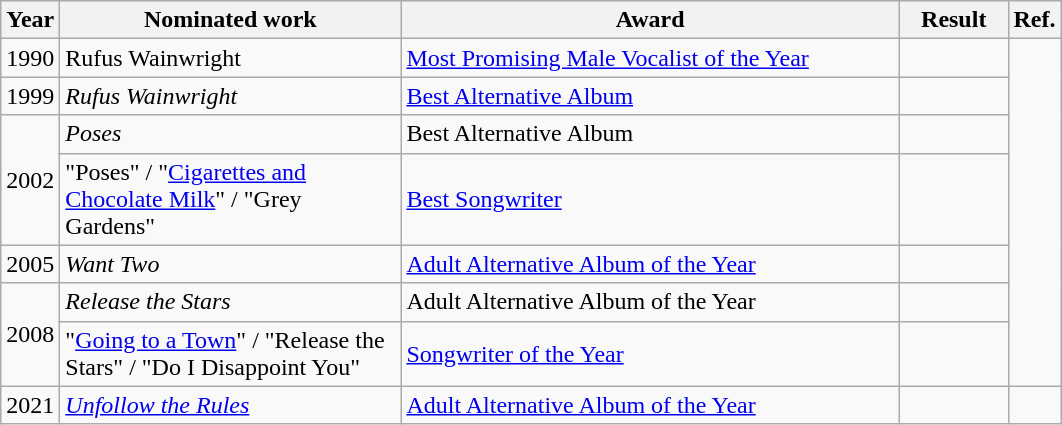<table class="wikitable">
<tr>
<th>Year</th>
<th width="220">Nominated work</th>
<th width="325">Award</th>
<th width="65">Result</th>
<th>Ref.</th>
</tr>
<tr>
<td align="center">1990</td>
<td>Rufus Wainwright</td>
<td><a href='#'>Most Promising Male Vocalist of the Year</a></td>
<td></td>
<td align="center" rowspan=7></td>
</tr>
<tr>
<td align="center">1999</td>
<td><em>Rufus Wainwright</em></td>
<td><a href='#'>Best Alternative Album</a></td>
<td></td>
</tr>
<tr>
<td align="center" rowspan=2>2002</td>
<td><em>Poses</em></td>
<td Juno Award for Alternative Album of the Year>Best Alternative Album</td>
<td></td>
</tr>
<tr>
<td>"Poses" / "<a href='#'>Cigarettes and Chocolate Milk</a>" / "Grey Gardens"</td>
<td><a href='#'>Best Songwriter</a></td>
<td></td>
</tr>
<tr>
<td align="center">2005</td>
<td><em>Want Two</em></td>
<td><a href='#'>Adult Alternative Album of the Year</a></td>
<td></td>
</tr>
<tr>
<td align="center" rowspan=2>2008</td>
<td><em>Release the Stars</em></td>
<td Juno Award for Adult Alternative Album of the Year>Adult Alternative Album of the Year</td>
<td></td>
</tr>
<tr>
<td>"<a href='#'>Going to a Town</a>" / "Release the Stars" / "Do I Disappoint You"</td>
<td><a href='#'>Songwriter of the Year</a></td>
<td></td>
</tr>
<tr>
<td align="center">2021</td>
<td><em><a href='#'>Unfollow the Rules</a></em></td>
<td><a href='#'>Adult Alternative Album of the Year</a></td>
<td></td>
</tr>
</table>
